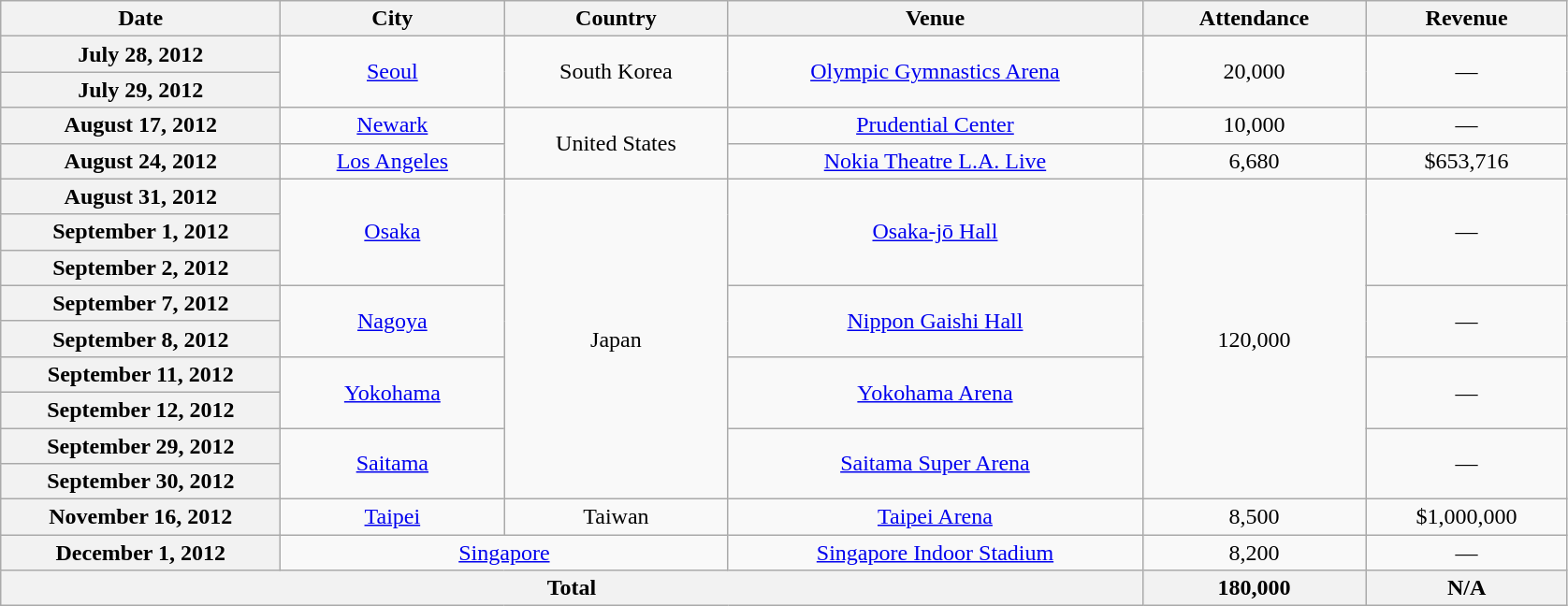<table class="wikitable plainrowheaders" style="text-align:center;">
<tr>
<th scope="col" style="width:12em;">Date</th>
<th scope="col" style="width:9.5em;">City</th>
<th scope="col" style="width:9.5em;">Country</th>
<th scope="col" style="width:18em;">Venue</th>
<th scope="col" style="width:9.5em;">Attendance</th>
<th scope="col" style="width:8.5em;">Revenue</th>
</tr>
<tr>
<th scope="row" style="text-align:center">July 28, 2012</th>
<td rowspan="2"><a href='#'>Seoul</a></td>
<td rowspan="2">South Korea</td>
<td rowspan="2"><a href='#'>Olympic Gymnastics Arena</a></td>
<td rowspan="2">20,000</td>
<td rowspan="2">—</td>
</tr>
<tr>
<th scope="row" style="text-align:center">July 29, 2012</th>
</tr>
<tr>
<th scope="row" style="text-align:center">August 17, 2012</th>
<td><a href='#'>Newark</a></td>
<td rowspan="2">United States</td>
<td><a href='#'>Prudential Center</a></td>
<td>10,000</td>
<td>—</td>
</tr>
<tr>
<th scope="row" style="text-align:center">August 24, 2012</th>
<td><a href='#'>Los Angeles</a></td>
<td><a href='#'>Nokia Theatre L.A. Live</a></td>
<td>6,680</td>
<td>$653,716</td>
</tr>
<tr>
<th scope="row" style="text-align:center">August 31, 2012</th>
<td rowspan="3"><a href='#'>Osaka</a></td>
<td rowspan="9">Japan</td>
<td rowspan="3"><a href='#'>Osaka-jō Hall</a></td>
<td rowspan="9">120,000</td>
<td rowspan="3">—</td>
</tr>
<tr>
<th scope="row" style="text-align:center">September 1, 2012</th>
</tr>
<tr>
<th scope="row" style="text-align:center">September 2, 2012</th>
</tr>
<tr>
<th scope="row" style="text-align:center">September 7, 2012</th>
<td rowspan="2"><a href='#'>Nagoya</a></td>
<td rowspan="2"><a href='#'>Nippon Gaishi Hall</a></td>
<td rowspan="2">—</td>
</tr>
<tr>
<th scope="row" style="text-align:center">September 8, 2012</th>
</tr>
<tr>
<th scope="row" style="text-align:center">September 11, 2012</th>
<td rowspan="2"><a href='#'>Yokohama</a></td>
<td rowspan="2"><a href='#'>Yokohama Arena</a></td>
<td rowspan="2">—</td>
</tr>
<tr>
<th scope="row" style="text-align:center">September 12, 2012</th>
</tr>
<tr>
<th scope="row" style="text-align:center">September 29, 2012</th>
<td rowspan="2"><a href='#'>Saitama</a></td>
<td rowspan="2"><a href='#'>Saitama Super Arena</a></td>
<td rowspan="2">—</td>
</tr>
<tr>
<th scope="row" style="text-align:center">September 30, 2012</th>
</tr>
<tr>
<th scope="row" style="text-align:center">November 16, 2012</th>
<td><a href='#'>Taipei</a></td>
<td rowspan="1">Taiwan</td>
<td><a href='#'>Taipei Arena</a></td>
<td>8,500</td>
<td>$1,000,000</td>
</tr>
<tr>
<th scope="row" style="text-align:center">December 1, 2012</th>
<td colspan="2"><a href='#'>Singapore</a></td>
<td><a href='#'>Singapore Indoor Stadium</a></td>
<td>8,200</td>
<td>—</td>
</tr>
<tr>
<th colspan="4">Total</th>
<th>180,000</th>
<th>N/A</th>
</tr>
</table>
